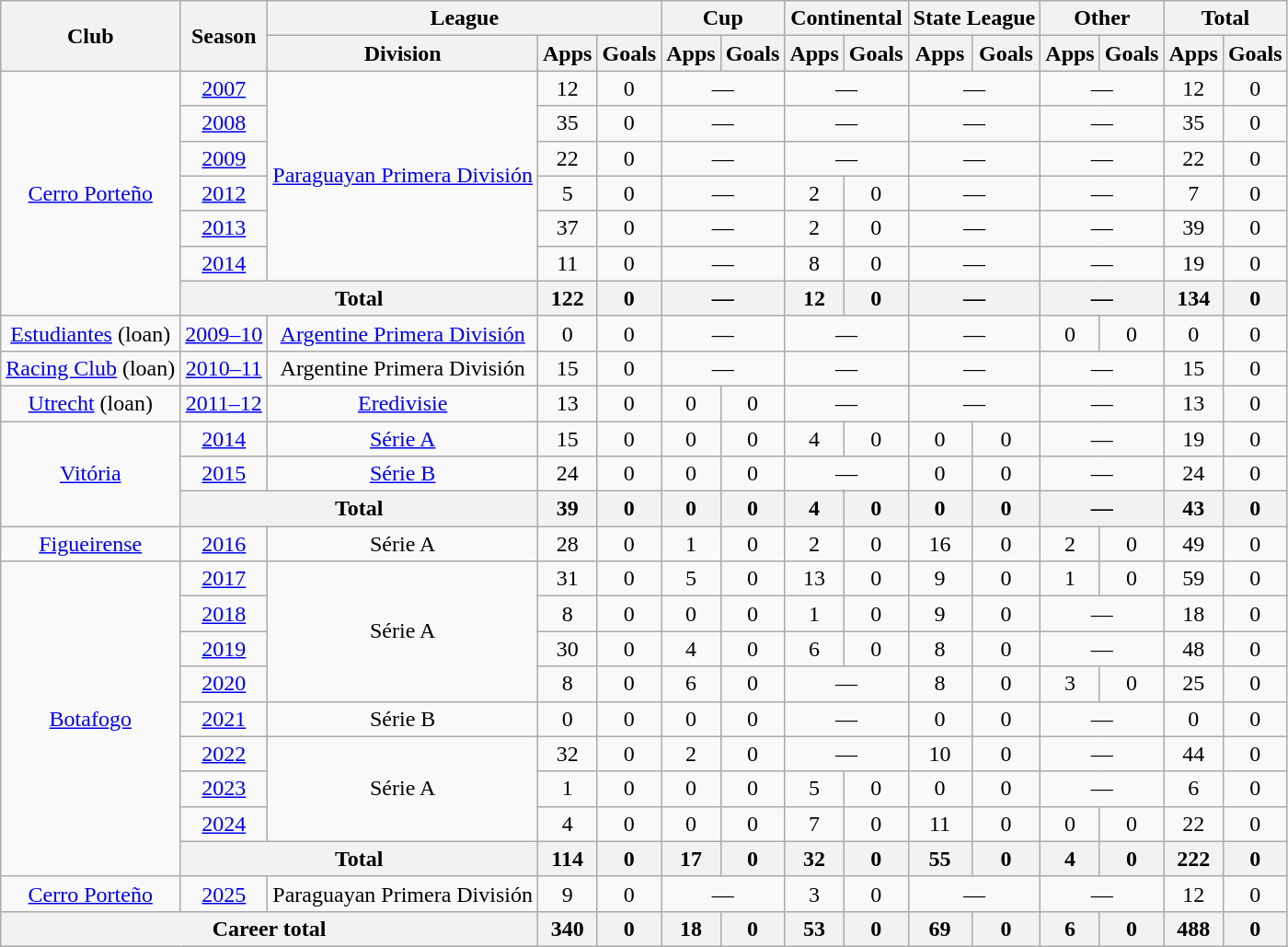<table class="wikitable" style="text-align:center">
<tr>
<th rowspan="2">Club</th>
<th rowspan="2">Season</th>
<th colspan="3">League</th>
<th colspan="2">Cup</th>
<th colspan="2">Continental</th>
<th colspan="2">State League</th>
<th colspan="2">Other</th>
<th colspan="2">Total</th>
</tr>
<tr>
<th>Division</th>
<th>Apps</th>
<th>Goals</th>
<th>Apps</th>
<th>Goals</th>
<th>Apps</th>
<th>Goals</th>
<th>Apps</th>
<th>Goals</th>
<th>Apps</th>
<th>Goals</th>
<th>Apps</th>
<th>Goals</th>
</tr>
<tr>
<td rowspan="7"><a href='#'>Cerro Porteño</a></td>
<td><a href='#'>2007</a></td>
<td rowspan="6"><a href='#'>Paraguayan Primera División</a></td>
<td>12</td>
<td>0</td>
<td colspan="2">—</td>
<td colspan="2">—</td>
<td colspan="2">—</td>
<td colspan="2">—</td>
<td>12</td>
<td>0</td>
</tr>
<tr>
<td><a href='#'>2008</a></td>
<td>35</td>
<td>0</td>
<td colspan="2">—</td>
<td colspan="2">—</td>
<td colspan="2">—</td>
<td colspan="2">—</td>
<td>35</td>
<td>0</td>
</tr>
<tr>
<td><a href='#'>2009</a></td>
<td>22</td>
<td>0</td>
<td colspan="2">—</td>
<td colspan="2">—</td>
<td colspan="2">—</td>
<td colspan="2">—</td>
<td>22</td>
<td>0</td>
</tr>
<tr>
<td><a href='#'>2012</a></td>
<td>5</td>
<td>0</td>
<td colspan="2">—</td>
<td>2</td>
<td>0</td>
<td colspan="2">—</td>
<td colspan="2">—</td>
<td>7</td>
<td>0</td>
</tr>
<tr>
<td><a href='#'>2013</a></td>
<td>37</td>
<td>0</td>
<td colspan="2">—</td>
<td>2</td>
<td>0</td>
<td colspan="2">—</td>
<td colspan="2">—</td>
<td>39</td>
<td>0</td>
</tr>
<tr>
<td><a href='#'>2014</a></td>
<td>11</td>
<td>0</td>
<td colspan="2">—</td>
<td>8</td>
<td>0</td>
<td colspan="2">—</td>
<td colspan="2">—</td>
<td>19</td>
<td>0</td>
</tr>
<tr>
<th colspan="2">Total</th>
<th>122</th>
<th>0</th>
<th colspan="2">—</th>
<th>12</th>
<th>0</th>
<th colspan="2">—</th>
<th colspan="2">—</th>
<th>134</th>
<th>0</th>
</tr>
<tr>
<td><a href='#'>Estudiantes</a> (loan)</td>
<td><a href='#'>2009–10</a></td>
<td><a href='#'>Argentine Primera División</a></td>
<td>0</td>
<td>0</td>
<td colspan="2">—</td>
<td colspan="2">—</td>
<td colspan="2">—</td>
<td>0</td>
<td>0</td>
<td>0</td>
<td>0</td>
</tr>
<tr>
<td><a href='#'>Racing Club</a> (loan)</td>
<td><a href='#'>2010–11</a></td>
<td>Argentine Primera División</td>
<td>15</td>
<td>0</td>
<td colspan="2">—</td>
<td colspan="2">—</td>
<td colspan="2">—</td>
<td colspan="2">—</td>
<td>15</td>
<td>0</td>
</tr>
<tr>
<td><a href='#'>Utrecht</a> (loan)</td>
<td><a href='#'>2011–12</a></td>
<td><a href='#'>Eredivisie</a></td>
<td>13</td>
<td>0</td>
<td>0</td>
<td>0</td>
<td colspan="2">—</td>
<td colspan="2">—</td>
<td colspan="2">—</td>
<td>13</td>
<td>0</td>
</tr>
<tr>
<td rowspan="3"><a href='#'>Vitória</a></td>
<td><a href='#'>2014</a></td>
<td><a href='#'>Série A</a></td>
<td>15</td>
<td>0</td>
<td>0</td>
<td>0</td>
<td>4</td>
<td>0</td>
<td>0</td>
<td>0</td>
<td colspan="2">—</td>
<td>19</td>
<td>0</td>
</tr>
<tr>
<td><a href='#'>2015</a></td>
<td><a href='#'>Série B</a></td>
<td>24</td>
<td>0</td>
<td>0</td>
<td>0</td>
<td colspan="2">—</td>
<td>0</td>
<td>0</td>
<td colspan="2">—</td>
<td>24</td>
<td>0</td>
</tr>
<tr>
<th colspan="2">Total</th>
<th>39</th>
<th>0</th>
<th>0</th>
<th>0</th>
<th>4</th>
<th>0</th>
<th>0</th>
<th>0</th>
<th colspan="2">—</th>
<th>43</th>
<th>0</th>
</tr>
<tr>
<td><a href='#'>Figueirense</a></td>
<td><a href='#'>2016</a></td>
<td>Série A</td>
<td>28</td>
<td>0</td>
<td>1</td>
<td>0</td>
<td>2</td>
<td>0</td>
<td>16</td>
<td>0</td>
<td>2</td>
<td>0</td>
<td>49</td>
<td>0</td>
</tr>
<tr>
<td rowspan="9"><a href='#'>Botafogo</a></td>
<td><a href='#'>2017</a></td>
<td rowspan="4">Série A</td>
<td>31</td>
<td>0</td>
<td>5</td>
<td>0</td>
<td>13</td>
<td>0</td>
<td>9</td>
<td>0</td>
<td>1</td>
<td>0</td>
<td>59</td>
<td>0</td>
</tr>
<tr>
<td><a href='#'>2018</a></td>
<td>8</td>
<td>0</td>
<td>0</td>
<td>0</td>
<td>1</td>
<td>0</td>
<td>9</td>
<td>0</td>
<td colspan="2">—</td>
<td>18</td>
<td>0</td>
</tr>
<tr>
<td><a href='#'>2019</a></td>
<td>30</td>
<td>0</td>
<td>4</td>
<td>0</td>
<td>6</td>
<td>0</td>
<td>8</td>
<td>0</td>
<td colspan="2">—</td>
<td>48</td>
<td>0</td>
</tr>
<tr>
<td><a href='#'>2020</a></td>
<td>8</td>
<td>0</td>
<td>6</td>
<td>0</td>
<td colspan="2">—</td>
<td>8</td>
<td>0</td>
<td>3</td>
<td>0</td>
<td>25</td>
<td>0</td>
</tr>
<tr>
<td><a href='#'>2021</a></td>
<td>Série B</td>
<td>0</td>
<td>0</td>
<td>0</td>
<td>0</td>
<td colspan="2">—</td>
<td>0</td>
<td>0</td>
<td colspan="2">—</td>
<td>0</td>
<td>0</td>
</tr>
<tr>
<td><a href='#'>2022</a></td>
<td rowspan="3">Série A</td>
<td>32</td>
<td>0</td>
<td>2</td>
<td>0</td>
<td colspan="2">—</td>
<td>10</td>
<td>0</td>
<td colspan="2">—</td>
<td>44</td>
<td>0</td>
</tr>
<tr>
<td><a href='#'>2023</a></td>
<td>1</td>
<td>0</td>
<td>0</td>
<td>0</td>
<td>5</td>
<td>0</td>
<td>0</td>
<td>0</td>
<td colspan="2">—</td>
<td>6</td>
<td>0</td>
</tr>
<tr>
<td><a href='#'>2024</a></td>
<td>4</td>
<td>0</td>
<td>0</td>
<td>0</td>
<td>7</td>
<td>0</td>
<td>11</td>
<td>0</td>
<td>0</td>
<td>0</td>
<td>22</td>
<td>0</td>
</tr>
<tr>
<th colspan="2">Total</th>
<th>114</th>
<th>0</th>
<th>17</th>
<th>0</th>
<th>32</th>
<th>0</th>
<th>55</th>
<th>0</th>
<th>4</th>
<th>0</th>
<th>222</th>
<th>0</th>
</tr>
<tr>
<td><a href='#'>Cerro Porteño</a></td>
<td><a href='#'>2025</a></td>
<td>Paraguayan Primera División</td>
<td>9</td>
<td>0</td>
<td colspan="2">—</td>
<td>3</td>
<td>0</td>
<td colspan="2">—</td>
<td colspan="2">—</td>
<td>12</td>
<td>0</td>
</tr>
<tr>
<th colspan="3">Career total</th>
<th>340</th>
<th>0</th>
<th>18</th>
<th>0</th>
<th>53</th>
<th>0</th>
<th>69</th>
<th>0</th>
<th>6</th>
<th>0</th>
<th>488</th>
<th>0</th>
</tr>
</table>
